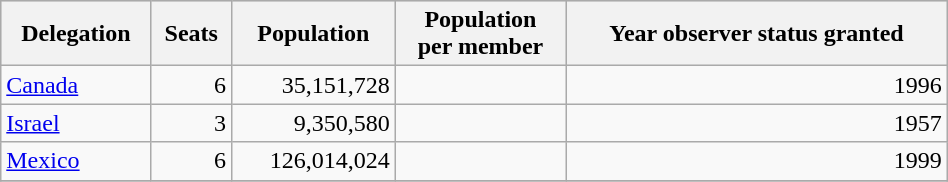<table class="wikitable sortable center" width=50%>
<tr bgcolor="lightgrey">
<th>Delegation</th>
<th>Seats</th>
<th>Population</th>
<th>Population<br>per member</th>
<th>Year observer status granted</th>
</tr>
<tr align="right">
<td align="left"> <a href='#'>Canada</a></td>
<td>6</td>
<td>35,151,728</td>
<td></td>
<td>1996</td>
</tr>
<tr align="right">
<td align="left"> <a href='#'>Israel</a></td>
<td>3</td>
<td>9,350,580</td>
<td></td>
<td>1957</td>
</tr>
<tr align="right">
<td align="left"> <a href='#'>Mexico</a></td>
<td>6</td>
<td>126,014,024</td>
<td></td>
<td>1999</td>
</tr>
<tr align="right">
</tr>
</table>
